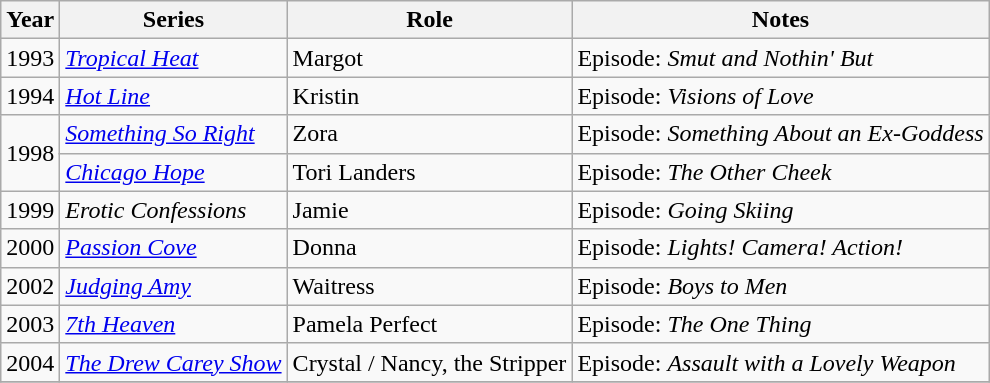<table class=wikitable>
<tr>
<th>Year</th>
<th>Series</th>
<th>Role</th>
<th>Notes</th>
</tr>
<tr>
<td>1993</td>
<td><em><a href='#'>Tropical Heat</a></em></td>
<td>Margot</td>
<td>Episode: <em>Smut and Nothin' But</em></td>
</tr>
<tr>
<td>1994</td>
<td><em><a href='#'>Hot Line</a></em></td>
<td>Kristin</td>
<td>Episode: <em>Visions of Love</em></td>
</tr>
<tr>
<td rowspan=2>1998</td>
<td><em><a href='#'>Something So Right</a></em></td>
<td>Zora</td>
<td>Episode: <em>Something About an Ex-Goddess</em></td>
</tr>
<tr>
<td><em><a href='#'>Chicago Hope</a></em></td>
<td>Tori Landers</td>
<td>Episode: <em>The Other Cheek</em></td>
</tr>
<tr>
<td>1999</td>
<td><em>Erotic Confessions</em></td>
<td>Jamie</td>
<td>Episode: <em>Going Skiing</em></td>
</tr>
<tr>
<td>2000</td>
<td><em><a href='#'>Passion Cove</a></em></td>
<td>Donna</td>
<td>Episode: <em>Lights! Camera! Action!</em></td>
</tr>
<tr>
<td>2002</td>
<td><em><a href='#'>Judging Amy</a></em></td>
<td>Waitress</td>
<td>Episode: <em>Boys to Men</em></td>
</tr>
<tr>
<td>2003</td>
<td><em><a href='#'>7th Heaven</a></em></td>
<td>Pamela Perfect</td>
<td>Episode: <em>The One Thing</em></td>
</tr>
<tr>
<td>2004</td>
<td><em><a href='#'>The Drew Carey Show</a></em></td>
<td>Crystal / Nancy, the Stripper</td>
<td>Episode: <em>Assault with a Lovely Weapon</em></td>
</tr>
<tr>
</tr>
</table>
